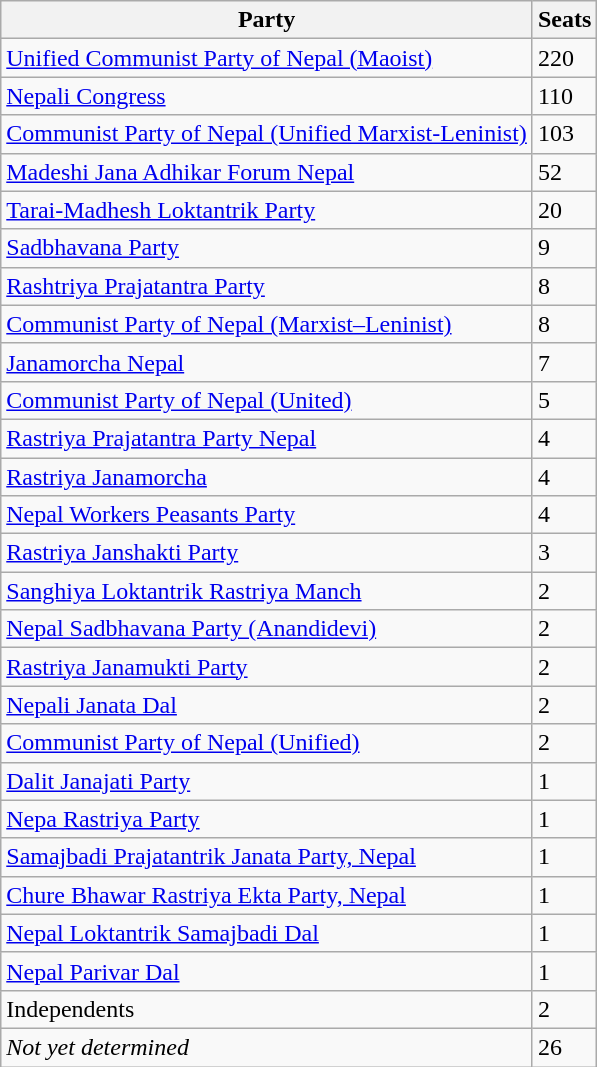<table class="wikitable">
<tr>
<th><strong>Party</strong></th>
<th><strong>Seats</strong></th>
</tr>
<tr>
<td><a href='#'>Unified Communist Party of Nepal (Maoist)</a></td>
<td>220</td>
</tr>
<tr>
<td><a href='#'>Nepali Congress</a></td>
<td>110</td>
</tr>
<tr>
<td><a href='#'>Communist Party of Nepal (Unified Marxist-Leninist)</a></td>
<td>103</td>
</tr>
<tr>
<td><a href='#'>Madeshi Jana Adhikar Forum Nepal</a></td>
<td>52</td>
</tr>
<tr>
<td><a href='#'>Tarai-Madhesh Loktantrik Party</a></td>
<td>20</td>
</tr>
<tr>
<td><a href='#'>Sadbhavana Party</a></td>
<td>9</td>
</tr>
<tr>
<td><a href='#'>Rashtriya Prajatantra Party</a></td>
<td>8</td>
</tr>
<tr>
<td><a href='#'>Communist Party of Nepal (Marxist–Leninist)</a></td>
<td>8</td>
</tr>
<tr>
<td><a href='#'>Janamorcha Nepal</a></td>
<td>7</td>
</tr>
<tr>
<td><a href='#'>Communist Party of Nepal (United)</a></td>
<td>5</td>
</tr>
<tr>
<td><a href='#'>Rastriya Prajatantra Party Nepal</a></td>
<td>4</td>
</tr>
<tr>
<td><a href='#'>Rastriya Janamorcha</a></td>
<td>4</td>
</tr>
<tr>
<td><a href='#'>Nepal Workers Peasants Party</a></td>
<td>4</td>
</tr>
<tr>
<td><a href='#'>Rastriya Janshakti Party</a></td>
<td>3</td>
</tr>
<tr>
<td><a href='#'>Sanghiya Loktantrik Rastriya Manch</a></td>
<td>2</td>
</tr>
<tr>
<td><a href='#'>Nepal Sadbhavana Party (Anandidevi)</a></td>
<td>2</td>
</tr>
<tr>
<td><a href='#'>Rastriya Janamukti Party</a></td>
<td>2</td>
</tr>
<tr>
<td><a href='#'>Nepali Janata Dal</a></td>
<td>2</td>
</tr>
<tr>
<td><a href='#'>Communist Party of Nepal (Unified)</a></td>
<td>2</td>
</tr>
<tr>
<td><a href='#'>Dalit Janajati Party</a></td>
<td>1</td>
</tr>
<tr>
<td><a href='#'>Nepa Rastriya Party</a></td>
<td>1</td>
</tr>
<tr>
<td><a href='#'>Samajbadi Prajatantrik Janata Party, Nepal</a></td>
<td>1</td>
</tr>
<tr>
<td><a href='#'>Chure Bhawar Rastriya Ekta Party, Nepal</a></td>
<td>1</td>
</tr>
<tr>
<td><a href='#'>Nepal Loktantrik Samajbadi Dal</a></td>
<td>1</td>
</tr>
<tr>
<td><a href='#'>Nepal Parivar Dal</a></td>
<td>1</td>
</tr>
<tr>
<td>Independents</td>
<td>2</td>
</tr>
<tr>
<td><em>Not yet determined</em></td>
<td>26</td>
</tr>
</table>
